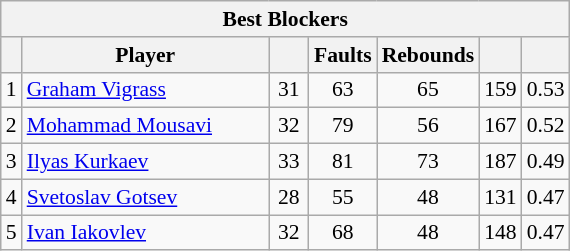<table class="wikitable sortable" style=font-size:90%>
<tr>
<th colspan=7>Best Blockers</th>
</tr>
<tr>
<th></th>
<th width=158>Player</th>
<th width=20></th>
<th width=20>Faults</th>
<th width=20>Rebounds</th>
<th width=20></th>
<th width=20></th>
</tr>
<tr>
<td>1</td>
<td> <a href='#'>Graham Vigrass</a></td>
<td align=center>31</td>
<td align=center>63</td>
<td align=center>65</td>
<td align=center>159</td>
<td align=center>0.53</td>
</tr>
<tr>
<td>2</td>
<td> <a href='#'>Mohammad Mousavi</a></td>
<td align=center>32</td>
<td align=center>79</td>
<td align=center>56</td>
<td align=center>167</td>
<td align=center>0.52</td>
</tr>
<tr>
<td>3</td>
<td> <a href='#'>Ilyas Kurkaev</a></td>
<td align=center>33</td>
<td align=center>81</td>
<td align=center>73</td>
<td align=center>187</td>
<td align=center>0.49</td>
</tr>
<tr>
<td>4</td>
<td> <a href='#'>Svetoslav Gotsev</a></td>
<td align=center>28</td>
<td align=center>55</td>
<td align=center>48</td>
<td align=center>131</td>
<td align=center>0.47</td>
</tr>
<tr>
<td>5</td>
<td> <a href='#'>Ivan Iakovlev</a></td>
<td align=center>32</td>
<td align=center>68</td>
<td align=center>48</td>
<td align=center>148</td>
<td align=center>0.47</td>
</tr>
</table>
